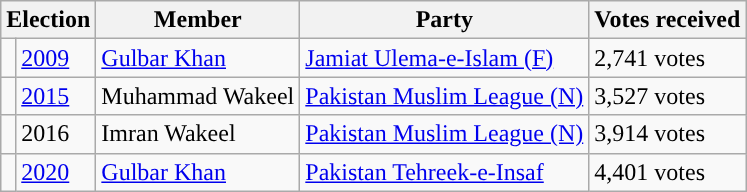<table class="wikitable">
<tr>
<th colspan="2">Election</th>
<th>Member</th>
<th>Party</th>
<th>Votes received</th>
</tr>
<tr>
<td style="background-color:  "></td>
<td><a href='#'>2009</a></td>
<td><a href='#'>Gulbar Khan</a></td>
<td><a href='#'>Jamiat Ulema-e-Islam (F)</a></td>
<td>2,741 votes</td>
</tr>
<tr>
<td style="background-color: "></td>
<td><a href='#'>2015</a></td>
<td>Muhammad Wakeel</td>
<td><a href='#'>Pakistan Muslim League (N)</a></td>
<td>3,527 votes</td>
</tr>
<tr>
<td style="background-color: "></td>
<td>2016</td>
<td>Imran Wakeel</td>
<td><a href='#'>Pakistan Muslim League (N)</a></td>
<td>3,914 votes</td>
</tr>
<tr>
<td style="background-color: "></td>
<td><a href='#'>2020</a></td>
<td><a href='#'>Gulbar Khan</a></td>
<td><a href='#'>Pakistan Tehreek-e-Insaf</a></td>
<td>4,401 votes</td>
</tr>
</table>
